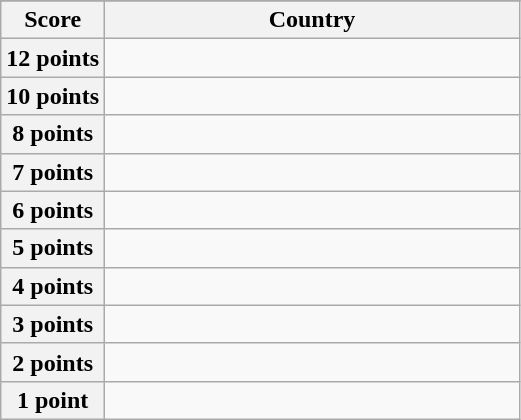<table class="wikitable">
<tr>
</tr>
<tr>
<th scope="col" width="20%">Score</th>
<th scope="col">Country</th>
</tr>
<tr>
<th scope="row">12 points</th>
<td></td>
</tr>
<tr>
<th scope="row">10 points</th>
<td></td>
</tr>
<tr>
<th scope="row">8 points</th>
<td></td>
</tr>
<tr>
<th scope="row">7 points</th>
<td></td>
</tr>
<tr>
<th scope="row">6 points</th>
<td></td>
</tr>
<tr>
<th scope="row">5 points</th>
<td></td>
</tr>
<tr>
<th scope="row">4 points</th>
<td></td>
</tr>
<tr>
<th scope="row">3 points</th>
<td></td>
</tr>
<tr>
<th scope="row">2 points</th>
<td></td>
</tr>
<tr>
<th scope="row">1 point</th>
<td></td>
</tr>
</table>
